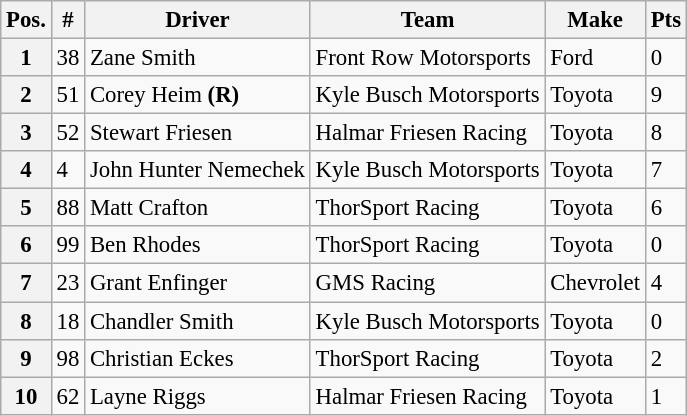<table class="wikitable" style="font-size:95%">
<tr>
<th>Pos.</th>
<th>#</th>
<th>Driver</th>
<th>Team</th>
<th>Make</th>
<th>Pts</th>
</tr>
<tr>
<th>1</th>
<td>38</td>
<td>Zane Smith</td>
<td>Front Row Motorsports</td>
<td>Ford</td>
<td>0</td>
</tr>
<tr>
<th>2</th>
<td>51</td>
<td>Corey Heim <strong>(R)</strong></td>
<td>Kyle Busch Motorsports</td>
<td>Toyota</td>
<td>9</td>
</tr>
<tr>
<th>3</th>
<td>52</td>
<td>Stewart Friesen</td>
<td>Halmar Friesen Racing</td>
<td>Toyota</td>
<td>8</td>
</tr>
<tr>
<th>4</th>
<td>4</td>
<td>John Hunter Nemechek</td>
<td>Kyle Busch Motorsports</td>
<td>Toyota</td>
<td>7</td>
</tr>
<tr>
<th>5</th>
<td>88</td>
<td>Matt Crafton</td>
<td>ThorSport Racing</td>
<td>Toyota</td>
<td>6</td>
</tr>
<tr>
<th>6</th>
<td>99</td>
<td>Ben Rhodes</td>
<td>ThorSport Racing</td>
<td>Toyota</td>
<td>0</td>
</tr>
<tr>
<th>7</th>
<td>23</td>
<td>Grant Enfinger</td>
<td>GMS Racing</td>
<td>Chevrolet</td>
<td>4</td>
</tr>
<tr>
<th>8</th>
<td>18</td>
<td>Chandler Smith</td>
<td>Kyle Busch Motorsports</td>
<td>Toyota</td>
<td>0</td>
</tr>
<tr>
<th>9</th>
<td>98</td>
<td>Christian Eckes</td>
<td>ThorSport Racing</td>
<td>Toyota</td>
<td>2</td>
</tr>
<tr>
<th>10</th>
<td>62</td>
<td>Layne Riggs</td>
<td>Halmar Friesen Racing</td>
<td>Toyota</td>
<td>1</td>
</tr>
</table>
